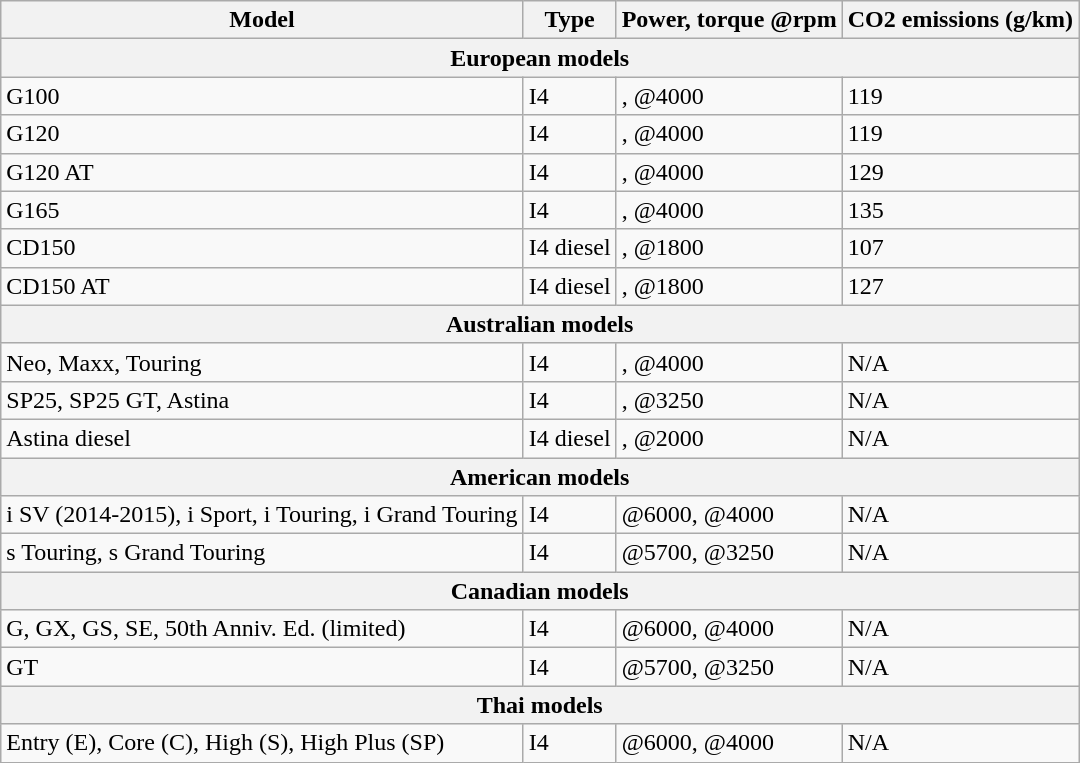<table class="wikitable">
<tr>
<th>Model</th>
<th>Type</th>
<th>Power, torque @rpm</th>
<th>CO2 emissions (g/km)</th>
</tr>
<tr>
<th colspan="4">European models</th>
</tr>
<tr>
<td>G100</td>
<td> I4</td>
<td>,  @4000</td>
<td>119</td>
</tr>
<tr>
<td>G120</td>
<td> I4</td>
<td>,  @4000</td>
<td>119</td>
</tr>
<tr>
<td>G120 AT</td>
<td> I4</td>
<td>,  @4000</td>
<td>129</td>
</tr>
<tr>
<td>G165</td>
<td> I4</td>
<td>,  @4000</td>
<td>135</td>
</tr>
<tr>
<td>CD150</td>
<td> I4 diesel</td>
<td>,  @1800</td>
<td>107</td>
</tr>
<tr>
<td>CD150 AT</td>
<td> I4 diesel</td>
<td>,  @1800</td>
<td>127</td>
</tr>
<tr>
<th colspan="4">Australian models</th>
</tr>
<tr>
<td>Neo, Maxx, Touring</td>
<td> I4</td>
<td>,  @4000</td>
<td>N/A</td>
</tr>
<tr>
<td>SP25, SP25 GT, Astina</td>
<td> I4</td>
<td>,  @3250</td>
<td>N/A</td>
</tr>
<tr>
<td>Astina diesel</td>
<td> I4 diesel</td>
<td>,  @2000</td>
<td>N/A</td>
</tr>
<tr>
<th colspan="4">American models</th>
</tr>
<tr>
<td>i SV (2014-2015), i Sport, i Touring, i Grand Touring</td>
<td> I4</td>
<td> @6000,  @4000</td>
<td>N/A</td>
</tr>
<tr>
<td>s Touring, s Grand Touring</td>
<td> I4</td>
<td> @5700,  @3250</td>
<td>N/A</td>
</tr>
<tr>
<th colspan="4">Canadian models</th>
</tr>
<tr>
<td>G, GX, GS, SE, 50th Anniv. Ed. (limited)</td>
<td> I4</td>
<td> @6000,  @4000</td>
<td>N/A</td>
</tr>
<tr>
<td>GT</td>
<td> I4</td>
<td> @5700,  @3250</td>
<td>N/A</td>
</tr>
<tr>
<th colspan="4">Thai models</th>
</tr>
<tr>
<td>Entry (E), Core (C), High (S), High Plus (SP)</td>
<td> I4</td>
<td> @6000,  @4000</td>
<td>N/A</td>
</tr>
</table>
